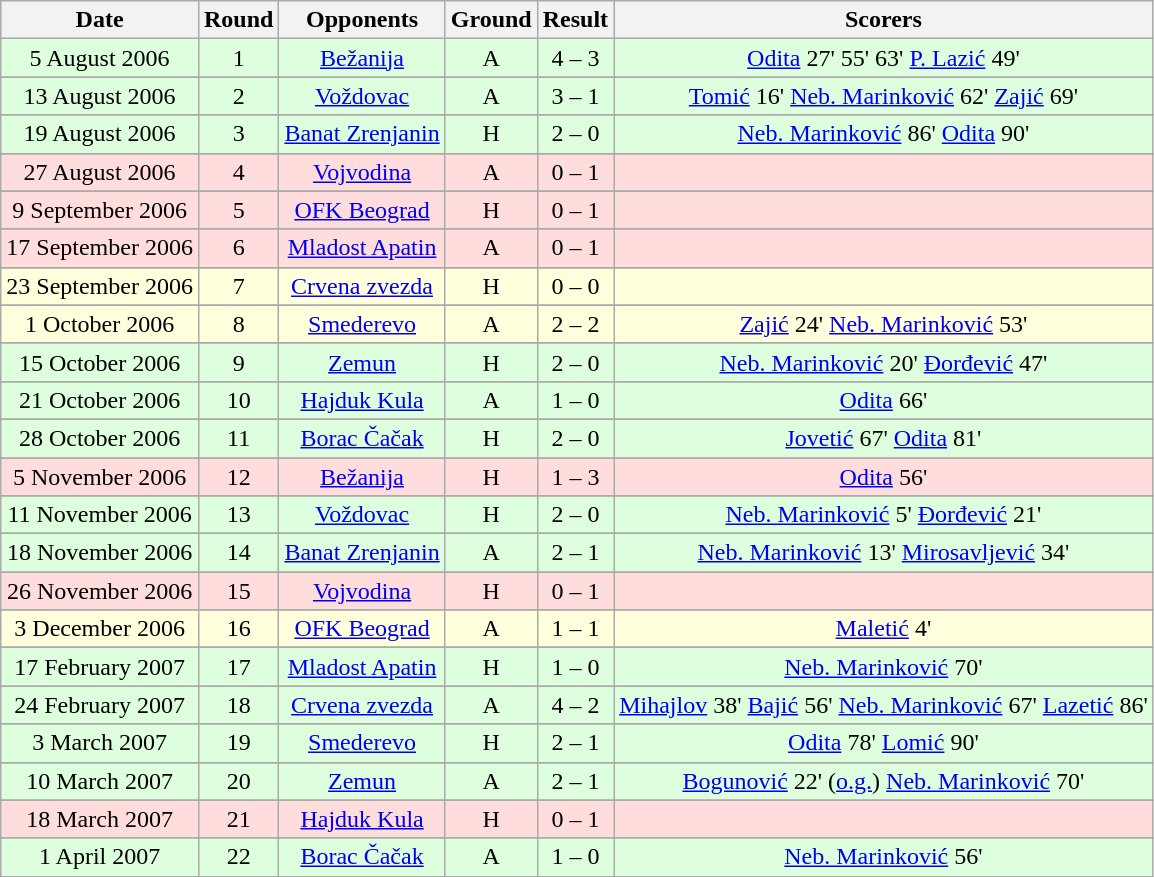<table class="wikitable" style="text-align:center">
<tr>
<th>Date</th>
<th>Round</th>
<th>Opponents</th>
<th>Ground</th>
<th>Result</th>
<th>Scorers</th>
</tr>
<tr bgcolor="#ddffdd">
<td>5 August 2006</td>
<td>1</td>
<td><a href='#'>Bežanija</a></td>
<td>A</td>
<td>4 – 3</td>
<td><a href='#'>Odita</a> 27'  55'  63' <a href='#'>P. Lazić</a> 49'</td>
</tr>
<tr>
</tr>
<tr bgcolor="#ddffdd">
<td>13 August 2006</td>
<td>2</td>
<td><a href='#'>Voždovac</a></td>
<td>A</td>
<td>3 – 1</td>
<td><a href='#'>Tomić</a> 16' <a href='#'>Neb. Marinković</a> 62' <a href='#'>Zajić</a> 69'</td>
</tr>
<tr>
</tr>
<tr bgcolor="#ddffdd">
<td>19 August 2006</td>
<td>3</td>
<td><a href='#'>Banat Zrenjanin</a></td>
<td>H</td>
<td>2 – 0</td>
<td><a href='#'>Neb. Marinković</a> 86' <a href='#'>Odita</a> 90'</td>
</tr>
<tr>
</tr>
<tr bgcolor="#ffdddd">
<td>27 August 2006</td>
<td>4</td>
<td><a href='#'>Vojvodina</a></td>
<td>A</td>
<td>0 – 1</td>
<td></td>
</tr>
<tr>
</tr>
<tr bgcolor="#ffdddd">
<td>9 September 2006</td>
<td>5</td>
<td><a href='#'>OFK Beograd</a></td>
<td>H</td>
<td>0 – 1</td>
<td></td>
</tr>
<tr>
</tr>
<tr bgcolor="#ffdddd">
<td>17 September 2006</td>
<td>6</td>
<td><a href='#'>Mladost Apatin</a></td>
<td>A</td>
<td>0 – 1</td>
<td></td>
</tr>
<tr>
</tr>
<tr bgcolor="#ffffdd">
<td>23 September 2006</td>
<td>7</td>
<td><a href='#'>Crvena zvezda</a></td>
<td>H</td>
<td>0 – 0</td>
<td></td>
</tr>
<tr>
</tr>
<tr bgcolor="#ffffdd">
<td>1 October 2006</td>
<td>8</td>
<td><a href='#'>Smederevo</a></td>
<td>A</td>
<td>2 – 2</td>
<td><a href='#'>Zajić</a> 24' <a href='#'>Neb. Marinković</a> 53'</td>
</tr>
<tr>
</tr>
<tr bgcolor="#ddffdd">
<td>15 October 2006</td>
<td>9</td>
<td><a href='#'>Zemun</a></td>
<td>H</td>
<td>2 – 0</td>
<td><a href='#'>Neb. Marinković</a> 20' <a href='#'>Đorđević</a> 47'</td>
</tr>
<tr>
</tr>
<tr bgcolor="#ddffdd">
<td>21 October 2006</td>
<td>10</td>
<td><a href='#'>Hajduk Kula</a></td>
<td>A</td>
<td>1 – 0</td>
<td><a href='#'>Odita</a> 66'</td>
</tr>
<tr>
</tr>
<tr bgcolor="#ddffdd">
<td>28 October 2006</td>
<td>11</td>
<td><a href='#'>Borac Čačak</a></td>
<td>H</td>
<td>2 – 0</td>
<td><a href='#'>Jovetić</a> 67' <a href='#'>Odita</a> 81'</td>
</tr>
<tr>
</tr>
<tr bgcolor="#ffdddd">
<td>5 November 2006</td>
<td>12</td>
<td><a href='#'>Bežanija</a></td>
<td>H</td>
<td>1 – 3</td>
<td><a href='#'>Odita</a> 56'</td>
</tr>
<tr>
</tr>
<tr bgcolor="#ddffdd">
<td>11 November 2006</td>
<td>13</td>
<td><a href='#'>Voždovac</a></td>
<td>H</td>
<td>2 – 0</td>
<td><a href='#'>Neb. Marinković</a> 5' <a href='#'>Đorđević</a> 21'</td>
</tr>
<tr>
</tr>
<tr bgcolor="#ddffdd">
<td>18 November 2006</td>
<td>14</td>
<td><a href='#'>Banat Zrenjanin</a></td>
<td>A</td>
<td>2 – 1</td>
<td><a href='#'>Neb. Marinković</a> 13' <a href='#'>Mirosavljević</a> 34'</td>
</tr>
<tr>
</tr>
<tr bgcolor="#ffdddd">
<td>26 November 2006</td>
<td>15</td>
<td><a href='#'>Vojvodina</a></td>
<td>H</td>
<td>0 – 1</td>
<td></td>
</tr>
<tr>
</tr>
<tr bgcolor="#ffffdd">
<td>3 December 2006</td>
<td>16</td>
<td><a href='#'>OFK Beograd</a></td>
<td>A</td>
<td>1 – 1</td>
<td><a href='#'>Maletić</a> 4'</td>
</tr>
<tr>
</tr>
<tr bgcolor="#ddffdd">
<td>17 February 2007</td>
<td>17</td>
<td><a href='#'>Mladost Apatin</a></td>
<td>H</td>
<td>1 – 0</td>
<td><a href='#'>Neb. Marinković</a> 70'</td>
</tr>
<tr>
</tr>
<tr bgcolor="#ddffdd">
<td>24 February 2007</td>
<td>18</td>
<td><a href='#'>Crvena zvezda</a></td>
<td>A</td>
<td>4 – 2</td>
<td><a href='#'>Mihajlov</a> 38' <a href='#'>Bajić</a> 56' <a href='#'>Neb. Marinković</a> 67' <a href='#'>Lazetić</a> 86'</td>
</tr>
<tr>
</tr>
<tr bgcolor="#ddffdd">
<td>3 March 2007</td>
<td>19</td>
<td><a href='#'>Smederevo</a></td>
<td>H</td>
<td>2 – 1</td>
<td><a href='#'>Odita</a> 78' <a href='#'>Lomić</a> 90'</td>
</tr>
<tr>
</tr>
<tr bgcolor="#ddffdd">
<td>10 March 2007</td>
<td>20</td>
<td><a href='#'>Zemun</a></td>
<td>A</td>
<td>2 – 1</td>
<td><a href='#'>Bogunović</a> 22' (<a href='#'>o.g.</a>) <a href='#'>Neb. Marinković</a> 70'</td>
</tr>
<tr>
</tr>
<tr bgcolor="#ffdddd">
<td>18 March 2007</td>
<td>21</td>
<td><a href='#'>Hajduk Kula</a></td>
<td>H</td>
<td>0 – 1</td>
<td></td>
</tr>
<tr>
</tr>
<tr bgcolor="#ddffdd">
<td>1 April 2007</td>
<td>22</td>
<td><a href='#'>Borac Čačak</a></td>
<td>A</td>
<td>1 – 0</td>
<td><a href='#'>Neb. Marinković</a> 56'</td>
</tr>
</table>
